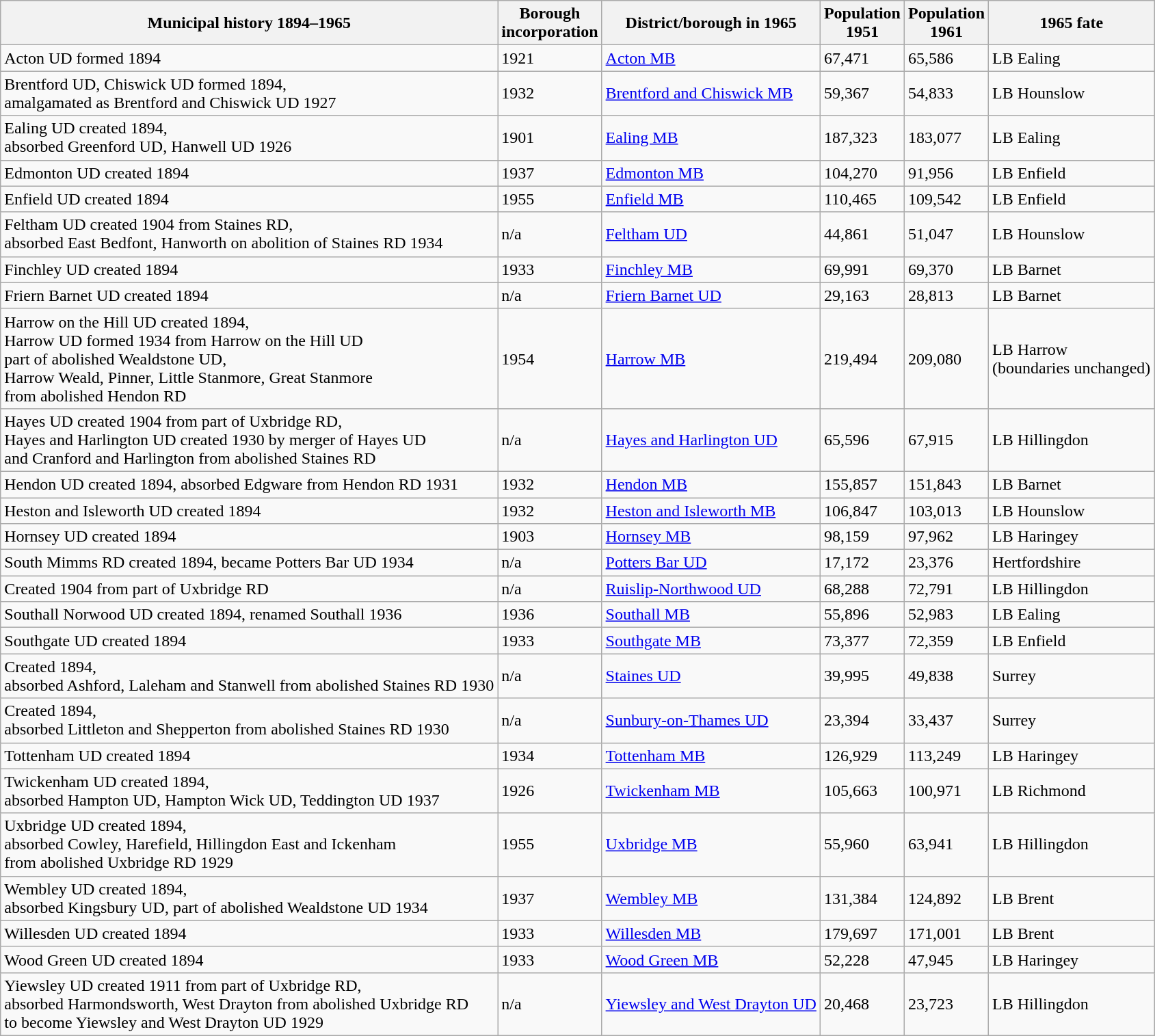<table class="wikitable">
<tr>
<th>Municipal history 1894–1965</th>
<th>Borough<br>incorporation</th>
<th>District/borough in 1965</th>
<th>Population<br>1951</th>
<th>Population<br>1961</th>
<th>1965 fate</th>
</tr>
<tr>
<td>Acton UD formed 1894</td>
<td>1921</td>
<td><a href='#'>Acton MB</a></td>
<td>67,471</td>
<td> 65,586</td>
<td>LB Ealing</td>
</tr>
<tr>
<td>Brentford UD, Chiswick UD formed 1894, <br>amalgamated as Brentford and Chiswick UD 1927</td>
<td>1932</td>
<td><a href='#'>Brentford and Chiswick MB</a></td>
<td>59,367</td>
<td> 54,833</td>
<td>LB Hounslow</td>
</tr>
<tr>
<td>Ealing UD created 1894,<br>absorbed Greenford UD, Hanwell UD 1926</td>
<td>1901</td>
<td><a href='#'>Ealing MB</a></td>
<td>187,323</td>
<td> 183,077</td>
<td>LB Ealing</td>
</tr>
<tr>
<td>Edmonton UD created 1894</td>
<td>1937</td>
<td><a href='#'>Edmonton MB</a></td>
<td>104,270</td>
<td> 91,956</td>
<td>LB Enfield</td>
</tr>
<tr>
<td>Enfield UD created 1894</td>
<td>1955</td>
<td><a href='#'>Enfield MB</a></td>
<td>110,465</td>
<td> 109,542</td>
<td>LB Enfield</td>
</tr>
<tr>
<td>Feltham UD created 1904 from Staines RD,<br> absorbed East Bedfont, Hanworth on abolition of Staines RD 1934</td>
<td>n/a</td>
<td><a href='#'>Feltham UD</a></td>
<td>44,861</td>
<td> 51,047</td>
<td>LB Hounslow</td>
</tr>
<tr>
<td>Finchley UD created 1894</td>
<td>1933</td>
<td><a href='#'>Finchley MB</a></td>
<td>69,991</td>
<td> 69,370</td>
<td>LB Barnet</td>
</tr>
<tr>
<td>Friern Barnet UD created 1894</td>
<td>n/a</td>
<td><a href='#'>Friern Barnet UD</a></td>
<td>29,163</td>
<td> 28,813</td>
<td>LB Barnet</td>
</tr>
<tr>
<td>Harrow on the Hill UD created 1894,<br> Harrow UD formed 1934 from Harrow on the Hill UD<br> part of abolished Wealdstone UD,<br> Harrow Weald, Pinner, Little Stanmore, Great Stanmore <br>from abolished Hendon RD</td>
<td>1954</td>
<td><a href='#'>Harrow MB</a></td>
<td>219,494</td>
<td> 209,080</td>
<td>LB Harrow <br>(boundaries unchanged)</td>
</tr>
<tr>
<td>Hayes UD created 1904 from part of Uxbridge RD,<br>Hayes and Harlington UD created 1930 by merger of Hayes UD<br>and Cranford and Harlington from abolished Staines RD</td>
<td>n/a</td>
<td><a href='#'>Hayes and Harlington UD</a></td>
<td>65,596</td>
<td> 67,915</td>
<td>LB Hillingdon</td>
</tr>
<tr>
<td>Hendon UD created 1894, absorbed Edgware from Hendon RD 1931</td>
<td>1932</td>
<td><a href='#'>Hendon MB</a></td>
<td>155,857</td>
<td> 151,843</td>
<td>LB Barnet</td>
</tr>
<tr>
<td>Heston and Isleworth UD created 1894</td>
<td>1932</td>
<td><a href='#'>Heston and Isleworth MB</a></td>
<td>106,847</td>
<td> 103,013</td>
<td>LB Hounslow</td>
</tr>
<tr>
<td>Hornsey UD created 1894</td>
<td>1903</td>
<td><a href='#'>Hornsey MB</a></td>
<td>98,159</td>
<td> 97,962</td>
<td>LB Haringey</td>
</tr>
<tr>
<td>South Mimms RD created 1894, became Potters Bar UD 1934</td>
<td>n/a</td>
<td><a href='#'>Potters Bar UD</a></td>
<td>17,172</td>
<td> 23,376</td>
<td>Hertfordshire</td>
</tr>
<tr>
<td>Created 1904 from part of Uxbridge RD</td>
<td>n/a</td>
<td><a href='#'>Ruislip-Northwood UD</a></td>
<td>68,288</td>
<td> 72,791</td>
<td>LB Hillingdon</td>
</tr>
<tr>
<td>Southall Norwood UD created 1894, renamed Southall 1936</td>
<td>1936</td>
<td><a href='#'>Southall MB</a></td>
<td>55,896</td>
<td> 52,983</td>
<td>LB Ealing</td>
</tr>
<tr>
<td>Southgate UD created 1894</td>
<td>1933</td>
<td><a href='#'>Southgate MB</a></td>
<td>73,377</td>
<td> 72,359</td>
<td>LB Enfield</td>
</tr>
<tr>
<td>Created 1894,<br>absorbed Ashford, Laleham and Stanwell from abolished Staines RD 1930</td>
<td>n/a</td>
<td><a href='#'>Staines UD</a></td>
<td>39,995</td>
<td> 49,838</td>
<td>Surrey</td>
</tr>
<tr>
<td>Created 1894,<br>absorbed Littleton and Shepperton from abolished Staines RD 1930</td>
<td>n/a</td>
<td><a href='#'>Sunbury-on-Thames UD</a></td>
<td>23,394</td>
<td> 33,437</td>
<td>Surrey</td>
</tr>
<tr>
<td>Tottenham UD created 1894</td>
<td>1934</td>
<td><a href='#'>Tottenham MB</a></td>
<td>126,929</td>
<td> 113,249</td>
<td>LB Haringey</td>
</tr>
<tr>
<td>Twickenham UD created 1894,<br>absorbed Hampton UD, Hampton Wick UD, Teddington UD 1937</td>
<td>1926</td>
<td><a href='#'>Twickenham MB</a></td>
<td>105,663</td>
<td> 100,971</td>
<td>LB Richmond</td>
</tr>
<tr>
<td>Uxbridge UD created 1894,<br>absorbed Cowley, Harefield, Hillingdon East and Ickenham <br>from abolished Uxbridge RD 1929</td>
<td>1955</td>
<td><a href='#'>Uxbridge MB</a></td>
<td>55,960</td>
<td> 63,941</td>
<td>LB Hillingdon</td>
</tr>
<tr>
<td>Wembley UD created 1894,<br>absorbed Kingsbury UD, part of abolished Wealdstone UD 1934</td>
<td>1937</td>
<td><a href='#'>Wembley MB</a></td>
<td>131,384</td>
<td> 124,892</td>
<td>LB Brent</td>
</tr>
<tr>
<td>Willesden UD created 1894</td>
<td>1933</td>
<td><a href='#'>Willesden MB</a></td>
<td>179,697</td>
<td> 171,001</td>
<td>LB Brent</td>
</tr>
<tr>
<td>Wood Green UD created 1894</td>
<td>1933</td>
<td><a href='#'>Wood Green MB</a></td>
<td>52,228</td>
<td> 47,945</td>
<td>LB Haringey</td>
</tr>
<tr>
<td>Yiewsley UD created 1911 from part of Uxbridge RD,<br>absorbed Harmondsworth, West Drayton from abolished Uxbridge RD<br> to become Yiewsley and West Drayton UD 1929</td>
<td>n/a</td>
<td><a href='#'>Yiewsley and West Drayton UD</a></td>
<td>20,468</td>
<td> 23,723</td>
<td>LB Hillingdon</td>
</tr>
</table>
